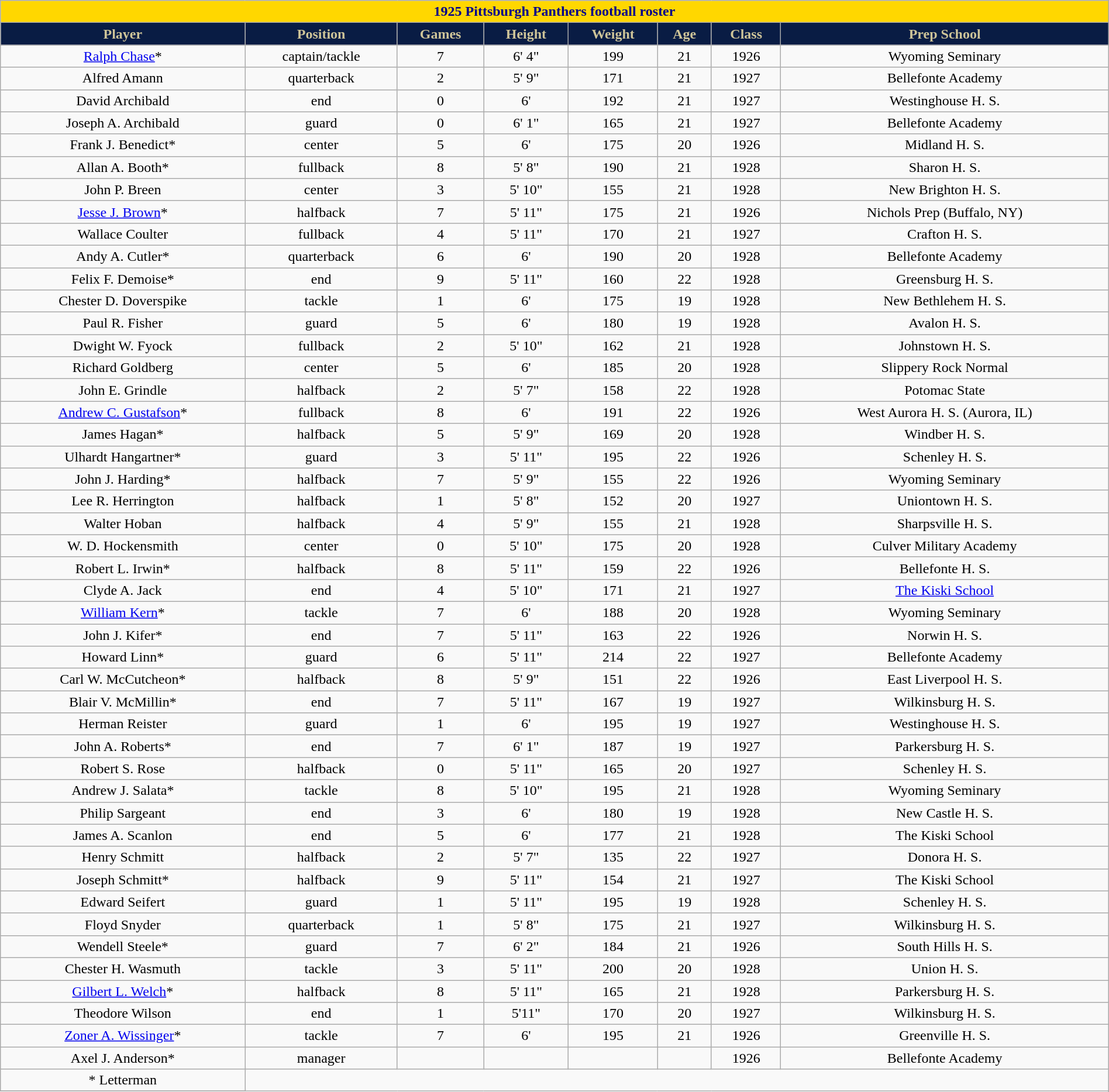<table class="wikitable collapsible collapsed" style="margin: left; text-align:right; width:100%;">
<tr>
<th colspan="10" ; style="background:gold; color:darkblue; text-align: center;"><strong>1925 Pittsburgh Panthers football roster</strong></th>
</tr>
<tr align="center"  style="background:#091C44; color:#CEC499;">
<td><strong>Player</strong></td>
<td><strong>Position</strong></td>
<td><strong>Games</strong></td>
<td><strong>Height</strong></td>
<td><strong>Weight</strong></td>
<td><strong>Age</strong></td>
<td><strong>Class</strong></td>
<td><strong>Prep School</strong></td>
</tr>
<tr align="center" bgcolor="">
<td><a href='#'>Ralph Chase</a>*</td>
<td>captain/tackle</td>
<td>7</td>
<td>6' 4"</td>
<td>199</td>
<td>21</td>
<td>1926</td>
<td>Wyoming Seminary</td>
</tr>
<tr align="center" bgcolor="">
<td>Alfred Amann</td>
<td>quarterback</td>
<td>2</td>
<td>5' 9"</td>
<td>171</td>
<td>21</td>
<td>1927</td>
<td>Bellefonte Academy</td>
</tr>
<tr align="center" bgcolor="">
<td>David Archibald</td>
<td>end</td>
<td>0</td>
<td>6'</td>
<td>192</td>
<td>21</td>
<td>1927</td>
<td>Westinghouse H. S.</td>
</tr>
<tr align="center" bgcolor="">
<td>Joseph A. Archibald</td>
<td>guard</td>
<td>0</td>
<td>6' 1"</td>
<td>165</td>
<td>21</td>
<td>1927</td>
<td>Bellefonte Academy</td>
</tr>
<tr align="center" bgcolor="">
<td>Frank J. Benedict*</td>
<td>center</td>
<td>5</td>
<td>6'</td>
<td>175</td>
<td>20</td>
<td>1926</td>
<td>Midland H. S.</td>
</tr>
<tr align="center" bgcolor="">
<td>Allan A. Booth*</td>
<td>fullback</td>
<td>8</td>
<td>5' 8"</td>
<td>190</td>
<td>21</td>
<td>1928</td>
<td>Sharon H. S.</td>
</tr>
<tr align="center" bgcolor="">
<td>John P. Breen</td>
<td>center</td>
<td>3</td>
<td>5' 10"</td>
<td>155</td>
<td>21</td>
<td>1928</td>
<td>New Brighton H. S.</td>
</tr>
<tr align="center" bgcolor="">
<td><a href='#'>Jesse J. Brown</a>*</td>
<td>halfback</td>
<td>7</td>
<td>5' 11"</td>
<td>175</td>
<td>21</td>
<td>1926</td>
<td>Nichols Prep (Buffalo, NY)</td>
</tr>
<tr align="center" bgcolor="">
<td>Wallace Coulter</td>
<td>fullback</td>
<td>4</td>
<td>5' 11"</td>
<td>170</td>
<td>21</td>
<td>1927</td>
<td>Crafton H. S.</td>
</tr>
<tr align="center" bgcolor="">
<td>Andy A. Cutler*</td>
<td>quarterback</td>
<td>6</td>
<td>6'</td>
<td>190</td>
<td>20</td>
<td>1928</td>
<td>Bellefonte Academy</td>
</tr>
<tr align="center" bgcolor="">
<td>Felix F. Demoise*</td>
<td>end</td>
<td>9</td>
<td>5' 11"</td>
<td>160</td>
<td>22</td>
<td>1928</td>
<td>Greensburg H. S.</td>
</tr>
<tr align="center" bgcolor="">
<td>Chester D. Doverspike</td>
<td>tackle</td>
<td>1</td>
<td>6'</td>
<td>175</td>
<td>19</td>
<td>1928</td>
<td>New Bethlehem H. S.</td>
</tr>
<tr align="center" bgcolor="">
<td>Paul R. Fisher</td>
<td>guard</td>
<td>5</td>
<td>6'</td>
<td>180</td>
<td>19</td>
<td>1928</td>
<td>Avalon H. S.</td>
</tr>
<tr align="center" bgcolor="">
<td>Dwight W. Fyock</td>
<td>fullback</td>
<td>2</td>
<td>5' 10"</td>
<td>162</td>
<td>21</td>
<td>1928</td>
<td>Johnstown H. S.</td>
</tr>
<tr align="center" bgcolor="">
<td>Richard Goldberg</td>
<td>center</td>
<td>5</td>
<td>6'</td>
<td>185</td>
<td>20</td>
<td>1928</td>
<td>Slippery Rock Normal</td>
</tr>
<tr align="center" bgcolor="">
<td>John E. Grindle</td>
<td>halfback</td>
<td>2</td>
<td>5' 7"</td>
<td>158</td>
<td>22</td>
<td>1928</td>
<td>Potomac State</td>
</tr>
<tr align="center" bgcolor="">
<td><a href='#'>Andrew C. Gustafson</a>*</td>
<td>fullback</td>
<td>8</td>
<td>6'</td>
<td>191</td>
<td>22</td>
<td>1926</td>
<td>West Aurora H. S. (Aurora, IL)</td>
</tr>
<tr align="center" bgcolor="">
<td>James Hagan*</td>
<td>halfback</td>
<td>5</td>
<td>5' 9"</td>
<td>169</td>
<td>20</td>
<td>1928</td>
<td>Windber H. S.</td>
</tr>
<tr align="center" bgcolor="">
<td>Ulhardt Hangartner*</td>
<td>guard</td>
<td>3</td>
<td>5' 11"</td>
<td>195</td>
<td>22</td>
<td>1926</td>
<td>Schenley H. S.</td>
</tr>
<tr align="center" bgcolor="">
<td>John J. Harding*</td>
<td>halfback</td>
<td>7</td>
<td>5' 9"</td>
<td>155</td>
<td>22</td>
<td>1926</td>
<td>Wyoming Seminary</td>
</tr>
<tr align="center" bgcolor="">
<td>Lee R. Herrington</td>
<td>halfback</td>
<td>1</td>
<td>5' 8"</td>
<td>152</td>
<td>20</td>
<td>1927</td>
<td>Uniontown H. S.</td>
</tr>
<tr align="center" bgcolor="">
<td>Walter Hoban</td>
<td>halfback</td>
<td>4</td>
<td>5' 9"</td>
<td>155</td>
<td>21</td>
<td>1928</td>
<td>Sharpsville H. S.</td>
</tr>
<tr align="center" bgcolor="">
<td>W. D. Hockensmith</td>
<td>center</td>
<td>0</td>
<td>5' 10"</td>
<td>175</td>
<td>20</td>
<td>1928</td>
<td>Culver Military Academy</td>
</tr>
<tr align="center" bgcolor="">
<td>Robert L. Irwin*</td>
<td>halfback</td>
<td>8</td>
<td>5' 11"</td>
<td>159</td>
<td>22</td>
<td>1926</td>
<td>Bellefonte H. S.</td>
</tr>
<tr align="center" bgcolor="">
<td>Clyde A. Jack</td>
<td>end</td>
<td>4</td>
<td>5' 10"</td>
<td>171</td>
<td>21</td>
<td>1927</td>
<td><a href='#'>The Kiski School</a></td>
</tr>
<tr align="center" bgcolor="">
<td><a href='#'>William Kern</a>*</td>
<td>tackle</td>
<td>7</td>
<td>6'</td>
<td>188</td>
<td>20</td>
<td>1928</td>
<td>Wyoming Seminary</td>
</tr>
<tr align="center" bgcolor="">
<td>John J. Kifer*</td>
<td>end</td>
<td>7</td>
<td>5' 11"</td>
<td>163</td>
<td>22</td>
<td>1926</td>
<td>Norwin H. S.</td>
</tr>
<tr align="center" bgcolor="">
<td>Howard Linn*</td>
<td>guard</td>
<td>6</td>
<td>5' 11"</td>
<td>214</td>
<td>22</td>
<td>1927</td>
<td>Bellefonte Academy</td>
</tr>
<tr align="center" bgcolor="">
<td>Carl W. McCutcheon*</td>
<td>halfback</td>
<td>8</td>
<td>5' 9"</td>
<td>151</td>
<td>22</td>
<td>1926</td>
<td>East Liverpool H. S.</td>
</tr>
<tr align="center" bgcolor="">
<td>Blair V. McMillin*</td>
<td>end</td>
<td>7</td>
<td>5' 11"</td>
<td>167</td>
<td>19</td>
<td>1927</td>
<td>Wilkinsburg H. S.</td>
</tr>
<tr align="center" bgcolor="">
<td>Herman Reister</td>
<td>guard</td>
<td>1</td>
<td>6'</td>
<td>195</td>
<td>19</td>
<td>1927</td>
<td>Westinghouse H. S.</td>
</tr>
<tr align="center" bgcolor="">
<td>John A. Roberts*</td>
<td>end</td>
<td>7</td>
<td>6' 1"</td>
<td>187</td>
<td>19</td>
<td>1927</td>
<td>Parkersburg H. S.</td>
</tr>
<tr align="center" bgcolor="">
<td>Robert S. Rose</td>
<td>halfback</td>
<td>0</td>
<td>5' 11"</td>
<td>165</td>
<td>20</td>
<td>1927</td>
<td>Schenley H. S.</td>
</tr>
<tr align="center" bgcolor="">
<td>Andrew J. Salata*</td>
<td>tackle</td>
<td>8</td>
<td>5' 10"</td>
<td>195</td>
<td>21</td>
<td>1928</td>
<td>Wyoming Seminary</td>
</tr>
<tr align="center" bgcolor="">
<td>Philip Sargeant</td>
<td>end</td>
<td>3</td>
<td>6'</td>
<td>180</td>
<td>19</td>
<td>1928</td>
<td>New Castle H. S.</td>
</tr>
<tr align="center" bgcolor="">
<td>James A. Scanlon</td>
<td>end</td>
<td>5</td>
<td>6'</td>
<td>177</td>
<td>21</td>
<td>1928</td>
<td>The Kiski School</td>
</tr>
<tr align="center" bgcolor="">
<td>Henry Schmitt</td>
<td>halfback</td>
<td>2</td>
<td>5' 7"</td>
<td>135</td>
<td>22</td>
<td>1927</td>
<td>Donora H. S.</td>
</tr>
<tr align="center" bgcolor="">
<td>Joseph Schmitt*</td>
<td>halfback</td>
<td>9</td>
<td>5' 11"</td>
<td>154</td>
<td>21</td>
<td>1927</td>
<td>The Kiski School</td>
</tr>
<tr align="center" bgcolor="">
<td>Edward Seifert</td>
<td>guard</td>
<td>1</td>
<td>5' 11"</td>
<td>195</td>
<td>19</td>
<td>1928</td>
<td>Schenley H. S.</td>
</tr>
<tr align="center" bgcolor="">
<td>Floyd Snyder</td>
<td>quarterback</td>
<td>1</td>
<td>5' 8"</td>
<td>175</td>
<td>21</td>
<td>1927</td>
<td>Wilkinsburg H. S.</td>
</tr>
<tr align="center" bgcolor="">
<td>Wendell Steele*</td>
<td>guard</td>
<td>7</td>
<td>6' 2"</td>
<td>184</td>
<td>21</td>
<td>1926</td>
<td>South Hills H. S.</td>
</tr>
<tr align="center" bgcolor="">
<td>Chester H. Wasmuth</td>
<td>tackle</td>
<td>3</td>
<td>5' 11"</td>
<td>200</td>
<td>20</td>
<td>1928</td>
<td>Union H. S.</td>
</tr>
<tr align="center" bgcolor="">
<td><a href='#'>Gilbert L. Welch</a>*</td>
<td>halfback</td>
<td>8</td>
<td>5' 11"</td>
<td>165</td>
<td>21</td>
<td>1928</td>
<td>Parkersburg H. S.</td>
</tr>
<tr align="center" bgcolor="">
<td>Theodore Wilson</td>
<td>end</td>
<td>1</td>
<td>5'11"</td>
<td>170</td>
<td>20</td>
<td>1927</td>
<td>Wilkinsburg H. S.</td>
</tr>
<tr align="center" bgcolor="">
<td><a href='#'>Zoner A. Wissinger</a>*</td>
<td>tackle</td>
<td>7</td>
<td>6'</td>
<td>195</td>
<td>21</td>
<td>1926</td>
<td>Greenville H. S.</td>
</tr>
<tr align="center" bgcolor="">
<td>Axel J. Anderson*</td>
<td>manager</td>
<td></td>
<td></td>
<td></td>
<td></td>
<td>1926</td>
<td>Bellefonte Academy</td>
</tr>
<tr align="center" bgcolor="">
<td>* Letterman</td>
</tr>
<tr align="center" bgcolor="">
</tr>
</table>
